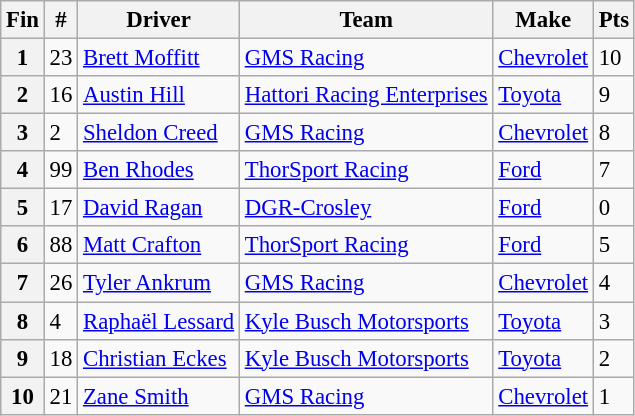<table class="wikitable" style="font-size:95%">
<tr>
<th>Fin</th>
<th>#</th>
<th>Driver</th>
<th>Team</th>
<th>Make</th>
<th>Pts</th>
</tr>
<tr>
<th>1</th>
<td>23</td>
<td><a href='#'>Brett Moffitt</a></td>
<td><a href='#'>GMS Racing</a></td>
<td><a href='#'>Chevrolet</a></td>
<td>10</td>
</tr>
<tr>
<th>2</th>
<td>16</td>
<td><a href='#'>Austin Hill</a></td>
<td><a href='#'>Hattori Racing Enterprises</a></td>
<td><a href='#'>Toyota</a></td>
<td>9</td>
</tr>
<tr>
<th>3</th>
<td>2</td>
<td><a href='#'>Sheldon Creed</a></td>
<td><a href='#'>GMS Racing</a></td>
<td><a href='#'>Chevrolet</a></td>
<td>8</td>
</tr>
<tr>
<th>4</th>
<td>99</td>
<td><a href='#'>Ben Rhodes</a></td>
<td><a href='#'>ThorSport Racing</a></td>
<td><a href='#'>Ford</a></td>
<td>7</td>
</tr>
<tr>
<th>5</th>
<td>17</td>
<td><a href='#'>David Ragan</a></td>
<td><a href='#'>DGR-Crosley</a></td>
<td><a href='#'>Ford</a></td>
<td>0</td>
</tr>
<tr>
<th>6</th>
<td>88</td>
<td><a href='#'>Matt Crafton</a></td>
<td><a href='#'>ThorSport Racing</a></td>
<td><a href='#'>Ford</a></td>
<td>5</td>
</tr>
<tr>
<th>7</th>
<td>26</td>
<td><a href='#'>Tyler Ankrum</a></td>
<td><a href='#'>GMS Racing</a></td>
<td><a href='#'>Chevrolet</a></td>
<td>4</td>
</tr>
<tr>
<th>8</th>
<td>4</td>
<td><a href='#'>Raphaël Lessard</a></td>
<td><a href='#'>Kyle Busch Motorsports</a></td>
<td><a href='#'>Toyota</a></td>
<td>3</td>
</tr>
<tr>
<th>9</th>
<td>18</td>
<td><a href='#'>Christian Eckes</a></td>
<td><a href='#'>Kyle Busch Motorsports</a></td>
<td><a href='#'>Toyota</a></td>
<td>2</td>
</tr>
<tr>
<th>10</th>
<td>21</td>
<td><a href='#'>Zane Smith</a></td>
<td><a href='#'>GMS Racing</a></td>
<td><a href='#'>Chevrolet</a></td>
<td>1</td>
</tr>
</table>
